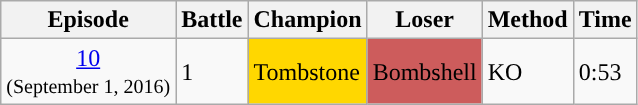<table class="wikitable">
<tr>
<th>Episode</th>
<th>Battle</th>
<th>Champion</th>
<th>Loser</th>
<th>Method</th>
<th>Time</th>
</tr>
<tr>
<td style="text-align:center;" rowspan="1"><a href='#'>10</a><br><small>(September 1, 2016)</small></td>
<td> 1</td>
<td style="background:Gold;">Tombstone</td>
<td style="background:IndianRed;">Bombshell</td>
<td>KO</td>
<td>0:53</td>
</tr>
</table>
